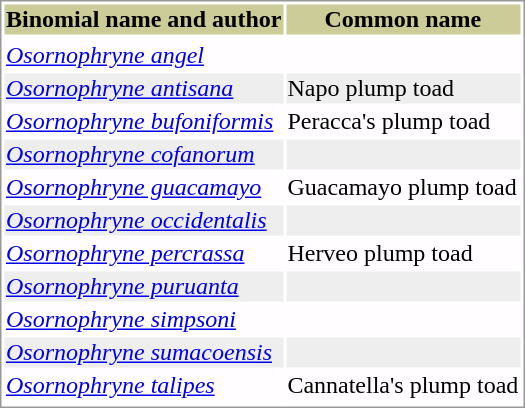<table style="text-align:left; border:1px solid #999999; ">
<tr style="background:#CCCC99; text-align: center; ">
<th>Binomial name and author</th>
<th>Common name</th>
</tr>
<tr>
</tr>
<tr style="background:#FFFDFF;">
<td><em><a href='#'>Osornophryne angel</a></em> </td>
<td></td>
</tr>
<tr style="background:#EEEEEE;">
<td><em><a href='#'>Osornophryne antisana</a></em> </td>
<td>Napo plump toad</td>
</tr>
<tr style="background:#FFFDFF;">
<td><em><a href='#'>Osornophryne bufoniformis</a></em> </td>
<td>Peracca's plump toad</td>
</tr>
<tr style="background:#EEEEEE;">
<td><em><a href='#'>Osornophryne cofanorum</a></em> </td>
<td></td>
</tr>
<tr style="background:#FFFDFF;">
<td><em><a href='#'>Osornophryne guacamayo</a></em> </td>
<td>Guacamayo plump toad</td>
</tr>
<tr style="background:#EEEEEE;">
<td><em><a href='#'>Osornophryne occidentalis</a></em> </td>
<td></td>
</tr>
<tr style="background:#FFFDFF;">
<td><em><a href='#'>Osornophryne percrassa</a></em> </td>
<td>Herveo plump toad</td>
</tr>
<tr style="background:#EEEEEE;">
<td><em><a href='#'>Osornophryne puruanta</a></em> </td>
<td></td>
</tr>
<tr style="background:#FFFDFF;">
<td><em><a href='#'>Osornophryne simpsoni</a></em> </td>
<td></td>
</tr>
<tr style="background:#EEEEEE;">
<td><em><a href='#'>Osornophryne sumacoensis</a></em> </td>
<td></td>
</tr>
<tr style="background:#FFFDFF;">
<td><em><a href='#'>Osornophryne talipes</a></em> </td>
<td>Cannatella's plump toad</td>
</tr>
<tr>
</tr>
</table>
